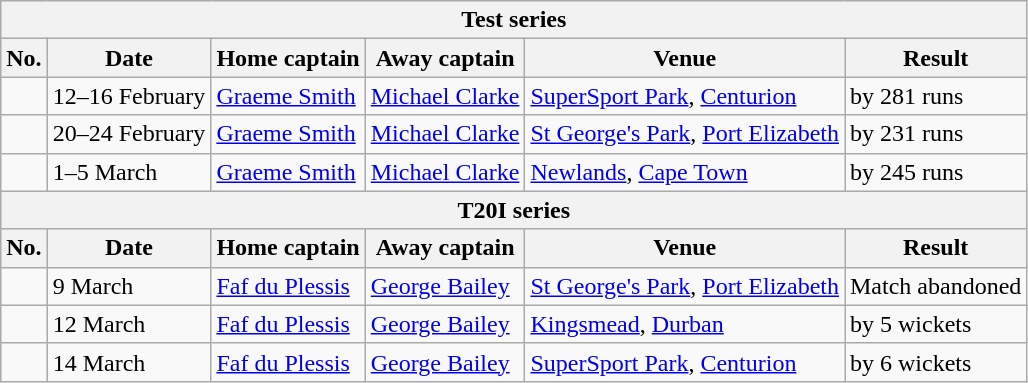<table class="wikitable">
<tr>
<th colspan="9">Test series</th>
</tr>
<tr>
<th>No.</th>
<th>Date</th>
<th>Home captain</th>
<th>Away captain</th>
<th>Venue</th>
<th>Result</th>
</tr>
<tr>
<td></td>
<td>12–16 February</td>
<td><a href='#'>Graeme Smith</a></td>
<td><a href='#'>Michael Clarke</a></td>
<td><a href='#'>SuperSport Park</a>, <a href='#'>Centurion</a></td>
<td> by 281 runs</td>
</tr>
<tr>
<td></td>
<td>20–24 February</td>
<td><a href='#'>Graeme Smith</a></td>
<td><a href='#'>Michael Clarke</a></td>
<td><a href='#'>St George's Park</a>, <a href='#'>Port Elizabeth</a></td>
<td> by 231 runs</td>
</tr>
<tr>
<td></td>
<td>1–5 March</td>
<td><a href='#'>Graeme Smith</a></td>
<td><a href='#'>Michael Clarke</a></td>
<td><a href='#'>Newlands</a>, <a href='#'>Cape Town</a></td>
<td> by 245 runs</td>
</tr>
<tr>
<th colspan="9">T20I series</th>
</tr>
<tr>
<th>No.</th>
<th>Date</th>
<th>Home captain</th>
<th>Away captain</th>
<th>Venue</th>
<th>Result</th>
</tr>
<tr>
<td></td>
<td>9 March</td>
<td><a href='#'>Faf du Plessis</a></td>
<td><a href='#'>George Bailey</a></td>
<td><a href='#'>St George's Park</a>, <a href='#'>Port Elizabeth</a></td>
<td>Match abandoned</td>
</tr>
<tr>
<td></td>
<td>12 March</td>
<td><a href='#'>Faf du Plessis</a></td>
<td><a href='#'>George Bailey</a></td>
<td><a href='#'>Kingsmead</a>, <a href='#'>Durban</a></td>
<td> by 5 wickets</td>
</tr>
<tr>
<td></td>
<td>14 March</td>
<td><a href='#'>Faf du Plessis</a></td>
<td><a href='#'>George Bailey</a></td>
<td><a href='#'>SuperSport Park</a>, <a href='#'>Centurion</a></td>
<td> by 6 wickets</td>
</tr>
</table>
